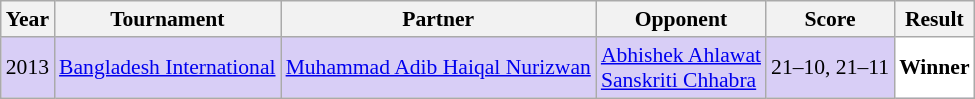<table class="sortable wikitable" style="font-size: 90%;">
<tr>
<th>Year</th>
<th>Tournament</th>
<th>Partner</th>
<th>Opponent</th>
<th>Score</th>
<th>Result</th>
</tr>
<tr style="background:#D8CEF6">
<td align="center">2013</td>
<td align="left"><a href='#'>Bangladesh International</a></td>
<td align="left"> <a href='#'>Muhammad Adib Haiqal Nurizwan</a></td>
<td align="left"> <a href='#'>Abhishek Ahlawat</a> <br>  <a href='#'>Sanskriti Chhabra</a></td>
<td align="left">21–10, 21–11</td>
<td style="text-align:left; background:white"> <strong>Winner</strong></td>
</tr>
</table>
